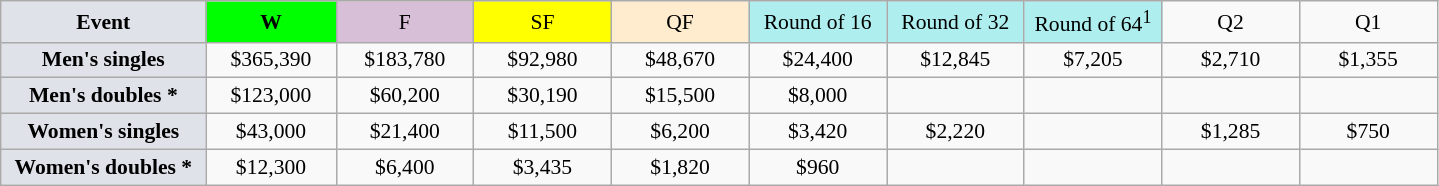<table class=wikitable style=font-size:90%;text-align:center>
<tr>
<td style="width:130px; background:#dfe2e9;"><strong>Event</strong></td>
<td style="width:80px; background:lime;"><strong>W</strong></td>
<td style="width:85px; background:thistle;">F</td>
<td style="width:85px; background:#ff0;">SF</td>
<td style="width:85px; background:#ffebcd;">QF</td>
<td style="width:85px; background:#afeeee;">Round of 16</td>
<td style="width:85px; background:#afeeee;">Round of 32</td>
<td style="width:85px; background:#afeeee;">Round of 64<sup>1</sup></td>
<td width=85>Q2</td>
<td width=85>Q1</td>
</tr>
<tr>
<td style="background:#dfe2e9;"><strong>Men's singles</strong></td>
<td>$365,390</td>
<td>$183,780</td>
<td>$92,980</td>
<td>$48,670</td>
<td>$24,400</td>
<td>$12,845</td>
<td>$7,205</td>
<td>$2,710</td>
<td>$1,355</td>
</tr>
<tr>
<td style="background:#dfe2e9;"><strong>Men's doubles *</strong></td>
<td>$123,000</td>
<td>$60,200</td>
<td>$30,190</td>
<td>$15,500</td>
<td>$8,000</td>
<td></td>
<td></td>
<td></td>
<td></td>
</tr>
<tr>
<td style="background:#dfe2e9;"><strong>Women's singles</strong></td>
<td>$43,000</td>
<td>$21,400</td>
<td>$11,500</td>
<td>$6,200</td>
<td>$3,420</td>
<td>$2,220</td>
<td></td>
<td>$1,285</td>
<td>$750</td>
</tr>
<tr>
<td style="background:#dfe2e9;"><strong>Women's doubles *</strong></td>
<td>$12,300</td>
<td>$6,400</td>
<td>$3,435</td>
<td>$1,820</td>
<td>$960</td>
<td></td>
<td></td>
<td></td>
<td></td>
</tr>
</table>
